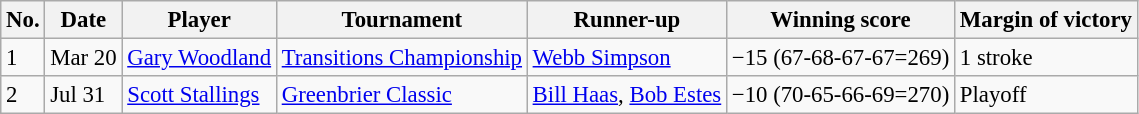<table class="wikitable" style="font-size:95%;">
<tr>
<th>No.</th>
<th>Date</th>
<th>Player</th>
<th>Tournament</th>
<th>Runner-up</th>
<th>Winning score</th>
<th>Margin of victory</th>
</tr>
<tr>
<td>1</td>
<td>Mar 20</td>
<td> <a href='#'>Gary Woodland</a></td>
<td><a href='#'>Transitions Championship</a></td>
<td> <a href='#'>Webb Simpson</a></td>
<td>−15 (67-68-67-67=269)</td>
<td>1 stroke</td>
</tr>
<tr>
<td>2</td>
<td>Jul 31</td>
<td> <a href='#'>Scott Stallings</a></td>
<td><a href='#'>Greenbrier Classic</a></td>
<td> <a href='#'>Bill Haas</a>,  <a href='#'>Bob Estes</a></td>
<td>−10 (70-65-66-69=270)</td>
<td>Playoff</td>
</tr>
</table>
